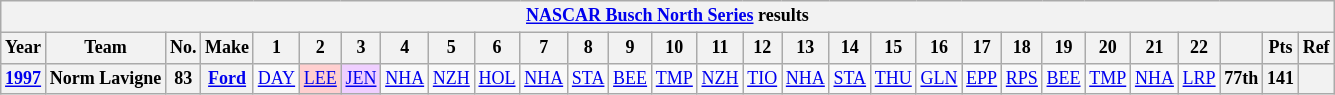<table class="wikitable" style="text-align:center; font-size:75%">
<tr>
<th colspan=29><a href='#'>NASCAR Busch North Series</a> results</th>
</tr>
<tr>
<th>Year</th>
<th>Team</th>
<th>No.</th>
<th>Make</th>
<th>1</th>
<th>2</th>
<th>3</th>
<th>4</th>
<th>5</th>
<th>6</th>
<th>7</th>
<th>8</th>
<th>9</th>
<th>10</th>
<th>11</th>
<th>12</th>
<th>13</th>
<th>14</th>
<th>15</th>
<th>16</th>
<th>17</th>
<th>18</th>
<th>19</th>
<th>20</th>
<th>21</th>
<th>22</th>
<th></th>
<th>Pts</th>
<th>Ref</th>
</tr>
<tr>
<th><a href='#'>1997</a></th>
<th>Norm Lavigne</th>
<th>83</th>
<th><a href='#'>Ford</a></th>
<td><a href='#'>DAY</a></td>
<td style="background:#FFCFCF;"><a href='#'>LEE</a><br></td>
<td style="background:#EFCFFF;"><a href='#'>JEN</a><br></td>
<td><a href='#'>NHA</a></td>
<td><a href='#'>NZH</a></td>
<td><a href='#'>HOL</a></td>
<td><a href='#'>NHA</a></td>
<td><a href='#'>STA</a></td>
<td><a href='#'>BEE</a></td>
<td><a href='#'>TMP</a></td>
<td><a href='#'>NZH</a></td>
<td><a href='#'>TIO</a></td>
<td><a href='#'>NHA</a></td>
<td><a href='#'>STA</a></td>
<td><a href='#'>THU</a></td>
<td><a href='#'>GLN</a></td>
<td><a href='#'>EPP</a></td>
<td><a href='#'>RPS</a></td>
<td><a href='#'>BEE</a></td>
<td><a href='#'>TMP</a></td>
<td><a href='#'>NHA</a></td>
<td><a href='#'>LRP</a></td>
<th>77th</th>
<th>141</th>
<th></th>
</tr>
</table>
